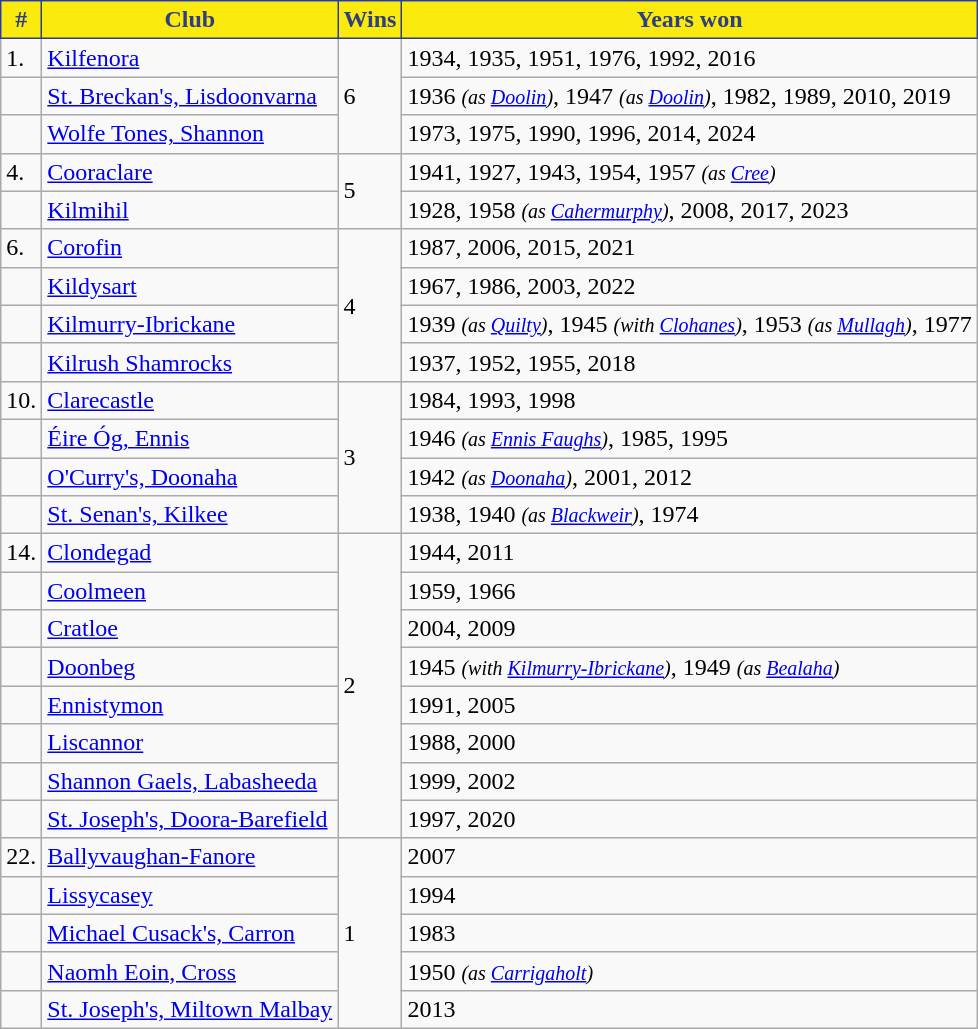<table class="wikitable">
<tr>
<th style="background:#FBEA0E;color:#2D3E82;border:1px solid #2D3E82">#</th>
<th style="background:#FBEA0E;color:#2D3E82;border:1px solid #2D3E82">Club</th>
<th style="background:#FBEA0E;color:#2D3E82;border:1px solid #2D3E82">Wins</th>
<th style="background:#FBEA0E;color:#2D3E82;border:1px solid #2D3E82">Years won</th>
</tr>
<tr>
<td>1.</td>
<td> <a href='#'>Kilfenora</a></td>
<td rowspan=3>6</td>
<td>1934, 1935, 1951, 1976, 1992, 2016</td>
</tr>
<tr>
<td></td>
<td> <a href='#'>St. Breckan's, Lisdoonvarna</a></td>
<td>1936 <em><small>(as <a href='#'>Doolin</a>)</small></em>, 1947 <em><small>(as <a href='#'>Doolin</a>)</small></em>, 1982, 1989, 2010, 2019</td>
</tr>
<tr>
<td></td>
<td> <a href='#'>Wolfe Tones, Shannon</a></td>
<td>1973, 1975, 1990, 1996, 2014, 2024</td>
</tr>
<tr>
<td>4.</td>
<td> <a href='#'>Cooraclare</a></td>
<td rowspan=2>5</td>
<td>1941, 1927, 1943, 1954, 1957 <em><small>(as <a href='#'>Cree</a>)</small></em></td>
</tr>
<tr>
<td></td>
<td> <a href='#'>Kilmihil</a></td>
<td>1928, 1958 <em><small>(as <a href='#'>Cahermurphy</a>)</small></em>, 2008, 2017, 2023</td>
</tr>
<tr>
<td>6.</td>
<td> <a href='#'>Corofin</a></td>
<td rowspan=4>4</td>
<td>1987, 2006, 2015, 2021</td>
</tr>
<tr>
<td></td>
<td> <a href='#'>Kildysart</a></td>
<td>1967, 1986, 2003, 2022</td>
</tr>
<tr>
<td></td>
<td> <a href='#'>Kilmurry-Ibrickane</a></td>
<td>1939 <em><small>(as <a href='#'>Quilty</a>)</small></em>, 1945 <em><small>(with <a href='#'>Clohanes</a>)</small></em>, 1953 <em><small>(as <a href='#'>Mullagh</a>)</small></em>, 1977</td>
</tr>
<tr>
<td></td>
<td> <a href='#'>Kilrush Shamrocks</a></td>
<td>1937, 1952, 1955, 2018</td>
</tr>
<tr>
<td>10.</td>
<td> <a href='#'>Clarecastle</a></td>
<td rowspan=4>3</td>
<td>1984, 1993, 1998</td>
</tr>
<tr>
<td></td>
<td> <a href='#'>Éire Óg, Ennis</a></td>
<td>1946 <em><small>(as <a href='#'>Ennis Faughs</a>)</small></em>, 1985, 1995</td>
</tr>
<tr>
<td></td>
<td> <a href='#'>O'Curry's, Doonaha</a></td>
<td>1942 <em><small>(as <a href='#'>Doonaha</a>)</small></em>, 2001, 2012</td>
</tr>
<tr>
<td></td>
<td> <a href='#'>St. Senan's, Kilkee</a></td>
<td>1938, 1940 <em><small>(as <a href='#'>Blackweir</a>)</small></em>, 1974</td>
</tr>
<tr>
<td>14.</td>
<td> <a href='#'>Clondegad</a></td>
<td rowspan=8>2</td>
<td>1944, 2011</td>
</tr>
<tr>
<td></td>
<td> <a href='#'>Coolmeen</a></td>
<td>1959, 1966</td>
</tr>
<tr>
<td></td>
<td> <a href='#'>Cratloe</a></td>
<td>2004, 2009</td>
</tr>
<tr>
<td></td>
<td> <a href='#'>Doonbeg</a></td>
<td>1945 <em><small>(with <a href='#'>Kilmurry-Ibrickane</a>)</small></em>, 1949 <em><small>(as <a href='#'>Bealaha</a>)</small></em></td>
</tr>
<tr>
<td></td>
<td> <a href='#'>Ennistymon</a></td>
<td>1991, 2005</td>
</tr>
<tr>
<td></td>
<td> <a href='#'>Liscannor</a></td>
<td>1988, 2000</td>
</tr>
<tr>
<td></td>
<td> <a href='#'>Shannon Gaels, Labasheeda</a></td>
<td>1999, 2002</td>
</tr>
<tr>
<td></td>
<td> <a href='#'>St. Joseph's, Doora-Barefield</a></td>
<td>1997, 2020</td>
</tr>
<tr>
<td>22.</td>
<td> <a href='#'>Ballyvaughan-Fanore</a></td>
<td rowspan=5>1</td>
<td>2007</td>
</tr>
<tr>
<td></td>
<td> <a href='#'>Lissycasey</a></td>
<td>1994</td>
</tr>
<tr>
<td></td>
<td> <a href='#'>Michael Cusack's, Carron</a></td>
<td>1983</td>
</tr>
<tr>
<td></td>
<td> <a href='#'>Naomh Eoin, Cross</a></td>
<td>1950 <em><small>(as <a href='#'>Carrigaholt</a>)</small></em></td>
</tr>
<tr>
<td></td>
<td> <a href='#'>St. Joseph's, Miltown Malbay</a></td>
<td>2013</td>
</tr>
</table>
